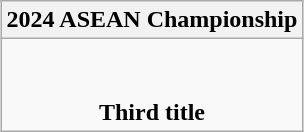<table class="wikitable" style="text-align:center; margin:auto;">
<tr>
<th>2024 ASEAN Championship</th>
</tr>
<tr>
<td><br><br><strong>Third title</strong></td>
</tr>
</table>
